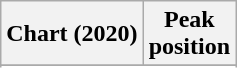<table class="wikitable sortable plainrowheaders" style="text-align:center">
<tr>
<th scope="col">Chart (2020)</th>
<th scope="col">Peak<br>position</th>
</tr>
<tr>
</tr>
<tr>
</tr>
<tr>
</tr>
<tr>
</tr>
<tr>
</tr>
</table>
